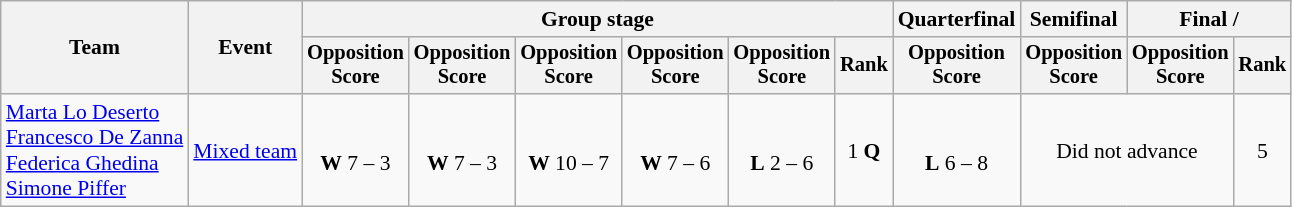<table class="wikitable" style="font-size:90%">
<tr>
<th rowspan=2>Team</th>
<th rowspan=2>Event</th>
<th colspan=6>Group stage</th>
<th>Quarterfinal</th>
<th>Semifinal</th>
<th colspan=2>Final / </th>
</tr>
<tr style="font-size:95%">
<th>Opposition<br>Score</th>
<th>Opposition<br>Score</th>
<th>Opposition<br>Score</th>
<th>Opposition<br>Score</th>
<th>Opposition<br>Score</th>
<th>Rank</th>
<th>Opposition<br>Score</th>
<th>Opposition<br>Score</th>
<th>Opposition<br>Score</th>
<th>Rank</th>
</tr>
<tr align=center>
<td align=left><a href='#'>Marta Lo Deserto</a><br><a href='#'>Francesco De Zanna</a><br><a href='#'>Federica Ghedina</a><br><a href='#'>Simone Piffer</a></td>
<td align=left><a href='#'>Mixed team</a></td>
<td><br><strong>W</strong> 7 – 3</td>
<td><br><strong>W</strong> 7 – 3</td>
<td><br><strong>W</strong> 10 – 7</td>
<td><br><strong>W</strong> 7 – 6</td>
<td><br><strong>L</strong> 2 – 6</td>
<td>1 <strong>Q</strong></td>
<td><br><strong>L</strong> 6 – 8</td>
<td colspan=2>Did not advance</td>
<td>5</td>
</tr>
</table>
